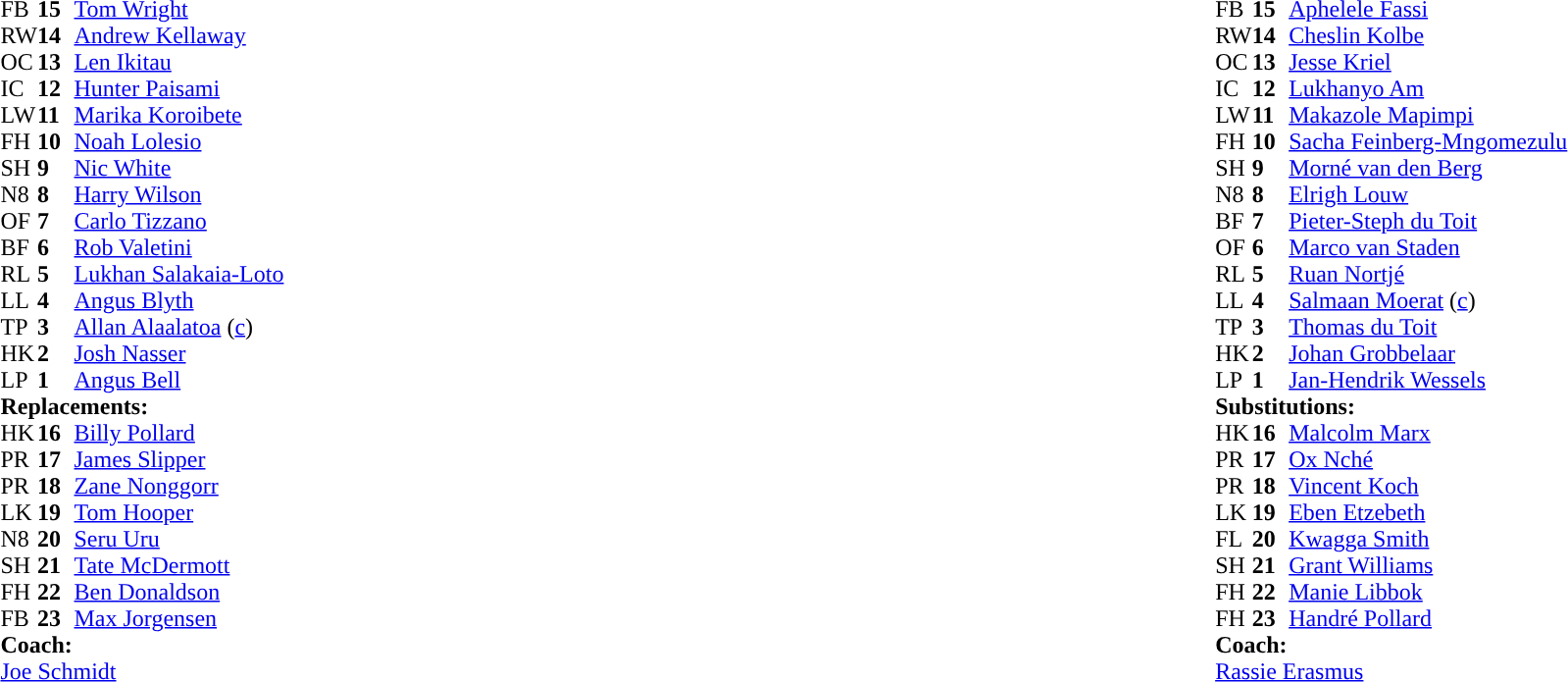<table style="width:100%">
<tr>
<td style="vertical-align:top;width:50%"><br><table cellspacing="0" cellpadding="0">
<tr>
<th width="25"></th>
<th width="25"></th>
</tr>
<tr>
<td>FB</td>
<td><strong>15</strong></td>
<td><a href='#'>Tom Wright</a></td>
</tr>
<tr>
<td>RW</td>
<td><strong>14</strong></td>
<td><a href='#'>Andrew Kellaway</a></td>
</tr>
<tr>
<td>OC</td>
<td><strong>13</strong></td>
<td><a href='#'>Len Ikitau</a></td>
</tr>
<tr>
<td>IC</td>
<td><strong>12</strong></td>
<td><a href='#'>Hunter Paisami</a></td>
<td></td>
<td></td>
</tr>
<tr>
<td>LW</td>
<td><strong>11</strong></td>
<td><a href='#'>Marika Koroibete</a></td>
</tr>
<tr>
<td>FH</td>
<td><strong>10</strong></td>
<td><a href='#'>Noah Lolesio</a></td>
<td></td>
<td></td>
</tr>
<tr>
<td>SH</td>
<td><strong>9</strong></td>
<td><a href='#'>Nic White</a></td>
<td></td>
<td></td>
</tr>
<tr>
<td>N8</td>
<td><strong>8</strong></td>
<td><a href='#'>Harry Wilson</a></td>
</tr>
<tr>
<td>OF</td>
<td><strong>7</strong></td>
<td><a href='#'>Carlo Tizzano</a></td>
</tr>
<tr>
<td>BF</td>
<td><strong>6</strong></td>
<td><a href='#'>Rob Valetini</a></td>
</tr>
<tr>
<td>RL</td>
<td><strong>5</strong></td>
<td><a href='#'>Lukhan Salakaia-Loto</a></td>
</tr>
<tr>
<td>LL</td>
<td><strong>4</strong></td>
<td><a href='#'>Angus Blyth</a></td>
<td></td>
<td></td>
</tr>
<tr>
<td>TP</td>
<td><strong>3</strong></td>
<td><a href='#'>Allan Alaalatoa</a> (<a href='#'>c</a>)</td>
<td></td>
<td></td>
</tr>
<tr>
<td>HK</td>
<td><strong>2</strong></td>
<td><a href='#'>Josh Nasser</a></td>
<td></td>
<td></td>
</tr>
<tr>
<td>LP</td>
<td><strong>1</strong></td>
<td><a href='#'>Angus Bell</a></td>
<td></td>
<td></td>
</tr>
<tr>
<td colspan="3"><strong>Replacements:</strong></td>
</tr>
<tr>
<td>HK</td>
<td><strong>16</strong></td>
<td><a href='#'>Billy Pollard</a></td>
<td></td>
<td></td>
</tr>
<tr>
<td>PR</td>
<td><strong>17</strong></td>
<td><a href='#'>James Slipper</a></td>
<td></td>
<td></td>
<td></td>
</tr>
<tr>
<td>PR</td>
<td><strong>18</strong></td>
<td><a href='#'>Zane Nonggorr</a></td>
<td></td>
<td></td>
</tr>
<tr>
<td>LK</td>
<td><strong>19</strong></td>
<td><a href='#'>Tom Hooper</a></td>
<td></td>
<td></td>
</tr>
<tr>
<td>N8</td>
<td><strong>20</strong></td>
<td><a href='#'>Seru Uru</a></td>
<td></td>
<td></td>
</tr>
<tr>
<td>SH</td>
<td><strong>21</strong></td>
<td><a href='#'>Tate McDermott</a></td>
<td></td>
<td></td>
</tr>
<tr>
<td>FH</td>
<td><strong>22</strong></td>
<td><a href='#'>Ben Donaldson</a></td>
<td></td>
<td></td>
</tr>
<tr>
<td>FB</td>
<td><strong>23</strong></td>
<td><a href='#'>Max Jorgensen</a></td>
<td></td>
<td></td>
</tr>
<tr>
<td colspan="3"><strong>Coach:</strong></td>
</tr>
<tr>
<td colspan="3"> <a href='#'>Joe Schmidt</a></td>
</tr>
</table>
</td>
<td style="vertical-align:top"></td>
<td style="vertical-align:top;width:50%"><br><table cellspacing="0" cellpadding="0" style="margin:auto">
<tr>
<th width="25"></th>
<th width="25"></th>
</tr>
<tr>
<td>FB</td>
<td><strong>15</strong></td>
<td><a href='#'>Aphelele Fassi</a></td>
</tr>
<tr>
<td>RW</td>
<td><strong>14</strong></td>
<td><a href='#'>Cheslin Kolbe</a></td>
</tr>
<tr>
<td>OC</td>
<td><strong>13</strong></td>
<td><a href='#'>Jesse Kriel</a></td>
</tr>
<tr>
<td>IC</td>
<td><strong>12</strong></td>
<td><a href='#'>Lukhanyo Am</a></td>
<td></td>
<td></td>
</tr>
<tr>
<td>LW</td>
<td><strong>11</strong></td>
<td><a href='#'>Makazole Mapimpi</a></td>
</tr>
<tr>
<td>FH</td>
<td><strong>10</strong></td>
<td><a href='#'>Sacha Feinberg-Mngomezulu</a></td>
<td></td>
<td></td>
</tr>
<tr>
<td>SH</td>
<td><strong>9</strong></td>
<td><a href='#'>Morné van den Berg</a></td>
<td></td>
<td></td>
</tr>
<tr>
<td>N8</td>
<td><strong>8</strong></td>
<td><a href='#'>Elrigh Louw</a></td>
<td></td>
<td></td>
</tr>
<tr>
<td>BF</td>
<td><strong>7</strong></td>
<td><a href='#'>Pieter-Steph du Toit</a></td>
</tr>
<tr>
<td>OF</td>
<td><strong>6</strong></td>
<td><a href='#'>Marco van Staden</a></td>
</tr>
<tr>
<td>RL</td>
<td><strong>5</strong></td>
<td><a href='#'>Ruan Nortjé</a></td>
</tr>
<tr>
<td>LL</td>
<td><strong>4</strong></td>
<td><a href='#'>Salmaan Moerat</a> (<a href='#'>c</a>)</td>
<td></td>
<td></td>
</tr>
<tr>
<td>TP</td>
<td><strong>3</strong></td>
<td><a href='#'>Thomas du Toit</a></td>
<td></td>
<td></td>
</tr>
<tr>
<td>HK</td>
<td><strong>2</strong></td>
<td><a href='#'>Johan Grobbelaar</a></td>
<td></td>
<td></td>
</tr>
<tr>
<td>LP</td>
<td><strong>1</strong></td>
<td><a href='#'>Jan-Hendrik Wessels</a></td>
<td></td>
<td></td>
</tr>
<tr>
<td colspan="3"><strong>Substitutions:</strong></td>
</tr>
<tr>
<td>HK</td>
<td><strong>16</strong></td>
<td><a href='#'>Malcolm Marx</a></td>
<td></td>
<td></td>
</tr>
<tr>
<td>PR</td>
<td><strong>17</strong></td>
<td><a href='#'>Ox Nché</a></td>
<td></td>
<td></td>
</tr>
<tr>
<td>PR</td>
<td><strong>18</strong></td>
<td><a href='#'>Vincent Koch</a></td>
<td></td>
<td></td>
</tr>
<tr>
<td>LK</td>
<td><strong>19</strong></td>
<td><a href='#'>Eben Etzebeth</a></td>
<td></td>
<td></td>
</tr>
<tr>
<td>FL</td>
<td><strong>20</strong></td>
<td><a href='#'>Kwagga Smith</a></td>
<td></td>
<td></td>
</tr>
<tr>
<td>SH</td>
<td><strong>21</strong></td>
<td><a href='#'>Grant Williams</a></td>
<td></td>
<td></td>
</tr>
<tr>
<td>FH</td>
<td><strong>22</strong></td>
<td><a href='#'>Manie Libbok</a></td>
<td></td>
<td></td>
</tr>
<tr>
<td>FH</td>
<td><strong>23</strong></td>
<td><a href='#'>Handré Pollard</a></td>
<td></td>
<td></td>
</tr>
<tr>
<td colspan="3"><strong>Coach:</strong></td>
</tr>
<tr>
<td colspan="3"><a href='#'>Rassie Erasmus</a></td>
</tr>
</table>
</td>
</tr>
</table>
